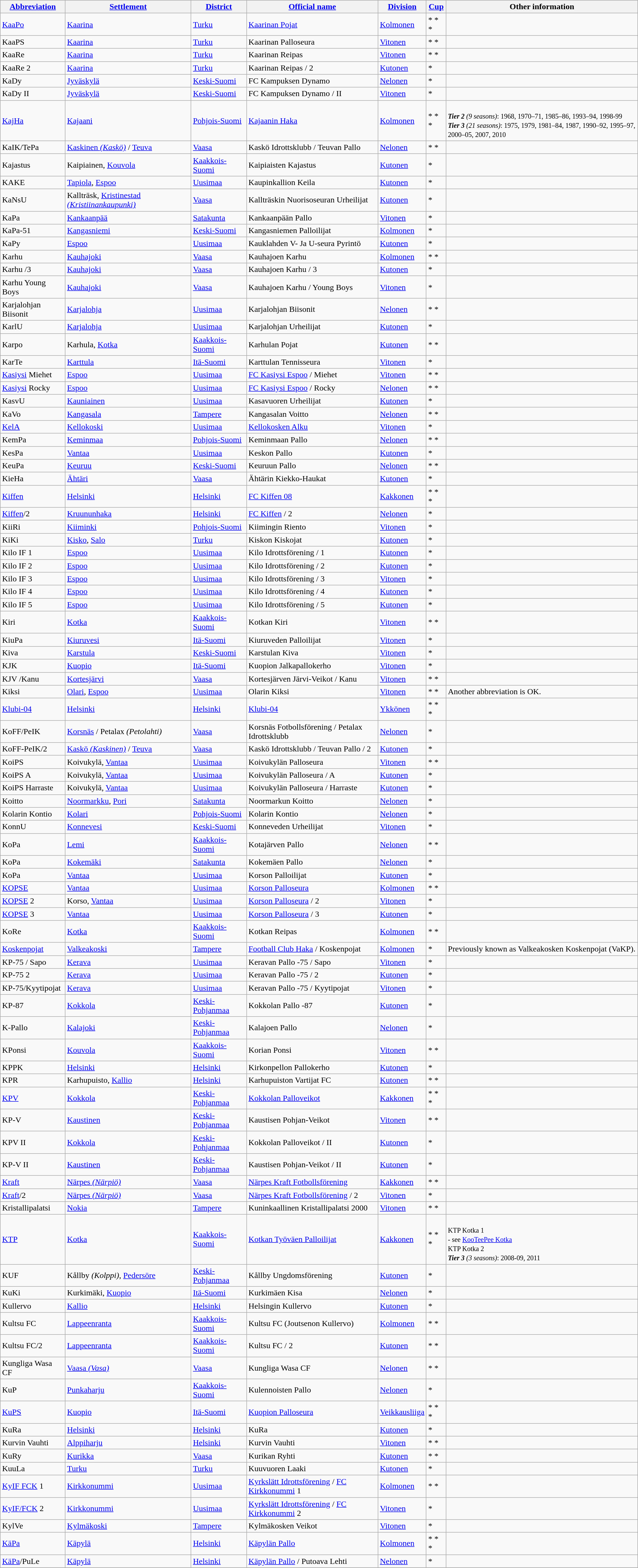<table class="wikitable" style="text-align:left">
<tr>
<th style= width="120px"><a href='#'>Abbreviation</a></th>
<th style= width="110px"><a href='#'>Settlement</a></th>
<th style= width="80px"><a href='#'>District</a></th>
<th style= width="200px"><a href='#'>Official name</a></th>
<th style= width="80px"><a href='#'>Division</a></th>
<th style= width="40px"><a href='#'>Cup</a></th>
<th style= width="220px">Other information</th>
</tr>
<tr>
<td><a href='#'>KaaPo</a></td>
<td><a href='#'>Kaarina</a></td>
<td><a href='#'>Turku</a></td>
<td><a href='#'>Kaarinan Pojat</a></td>
<td><a href='#'>Kolmonen</a></td>
<td>* * *</td>
<td></td>
</tr>
<tr>
<td>KaaPS</td>
<td><a href='#'>Kaarina</a></td>
<td><a href='#'>Turku</a></td>
<td>Kaarinan Palloseura</td>
<td><a href='#'>Vitonen</a></td>
<td>* *</td>
<td></td>
</tr>
<tr>
<td>KaaRe</td>
<td><a href='#'>Kaarina</a></td>
<td><a href='#'>Turku</a></td>
<td>Kaarinan Reipas</td>
<td><a href='#'>Vitonen</a></td>
<td>* *</td>
<td></td>
</tr>
<tr>
<td>KaaRe 2</td>
<td><a href='#'>Kaarina</a></td>
<td><a href='#'>Turku</a></td>
<td>Kaarinan Reipas / 2</td>
<td><a href='#'>Kutonen</a></td>
<td>*</td>
<td></td>
</tr>
<tr>
<td>KaDy</td>
<td><a href='#'>Jyväskylä</a></td>
<td><a href='#'>Keski-Suomi</a></td>
<td>FC Kampuksen Dynamo</td>
<td><a href='#'>Nelonen</a></td>
<td>*</td>
<td></td>
</tr>
<tr>
<td>KaDy II</td>
<td><a href='#'>Jyväskylä</a></td>
<td><a href='#'>Keski-Suomi</a></td>
<td>FC Kampuksen Dynamo / II</td>
<td><a href='#'>Vitonen</a></td>
<td>*</td>
<td></td>
</tr>
<tr>
<td><a href='#'>KajHa</a></td>
<td><a href='#'>Kajaani</a></td>
<td><a href='#'>Pohjois-Suomi</a></td>
<td><a href='#'>Kajaanin Haka</a></td>
<td><a href='#'>Kolmonen</a></td>
<td>* * *</td>
<td><br><small><strong><em>Tier 2</em></strong> <em>(9 seasons)</em>: 1968, 1970–71, 1985–86, 1993–94, 1998-99</small><br>
<small><strong><em>Tier 3</em></strong> <em>(21 seasons)</em>: 1975, 1979, 1981–84, 1987, 1990–92, 1995–97, 2000–05, 2007, 2010</small><br></td>
</tr>
<tr>
<td>KaIK/TePa</td>
<td><a href='#'> Kaskinen <em>(Kaskö)</em></a> / <a href='#'>Teuva</a></td>
<td><a href='#'>Vaasa</a></td>
<td>Kaskö Idrottsklubb / Teuvan Pallo</td>
<td><a href='#'>Nelonen</a></td>
<td>* *</td>
<td></td>
</tr>
<tr>
<td>Kajastus</td>
<td>Kaipiainen, <a href='#'>Kouvola</a></td>
<td><a href='#'>Kaakkois-Suomi</a></td>
<td>Kaipiaisten Kajastus</td>
<td><a href='#'>Kutonen</a></td>
<td>*</td>
<td></td>
</tr>
<tr>
<td>KAKE</td>
<td><a href='#'>Tapiola</a>, <a href='#'>Espoo</a></td>
<td><a href='#'>Uusimaa</a></td>
<td>Kaupinkallion Keila</td>
<td><a href='#'>Kutonen</a></td>
<td>*</td>
<td></td>
</tr>
<tr>
<td>KaNsU</td>
<td>Kallträsk, <a href='#'> Kristinestad <em>(Kristiinankaupunki)</em></a></td>
<td><a href='#'>Vaasa</a></td>
<td>Kallträskin Nuorisoseuran Urheilijat</td>
<td><a href='#'>Kutonen</a></td>
<td>*</td>
<td></td>
</tr>
<tr>
<td>KaPa</td>
<td><a href='#'>Kankaanpää</a></td>
<td><a href='#'>Satakunta</a></td>
<td>Kankaanpään Pallo</td>
<td><a href='#'>Vitonen</a></td>
<td>*</td>
<td></td>
</tr>
<tr>
<td>KaPa-51</td>
<td><a href='#'>Kangasniemi</a></td>
<td><a href='#'>Keski-Suomi</a></td>
<td>Kangasniemen Palloilijat</td>
<td><a href='#'>Kolmonen</a></td>
<td>*</td>
<td></td>
</tr>
<tr>
<td>KaPy</td>
<td><a href='#'>Espoo</a></td>
<td><a href='#'>Uusimaa</a></td>
<td>Kauklahden V- Ja U-seura Pyrintö</td>
<td><a href='#'>Kutonen</a></td>
<td>*</td>
<td></td>
</tr>
<tr>
<td>Karhu</td>
<td><a href='#'>Kauhajoki</a></td>
<td><a href='#'>Vaasa</a></td>
<td>Kauhajoen Karhu</td>
<td><a href='#'>Kolmonen</a></td>
<td>* *</td>
<td></td>
</tr>
<tr>
<td>Karhu /3</td>
<td><a href='#'>Kauhajoki</a></td>
<td><a href='#'>Vaasa</a></td>
<td>Kauhajoen Karhu / 3</td>
<td><a href='#'>Kutonen</a></td>
<td>*</td>
<td></td>
</tr>
<tr>
<td>Karhu Young Boys</td>
<td><a href='#'>Kauhajoki</a></td>
<td><a href='#'>Vaasa</a></td>
<td>Kauhajoen Karhu / Young Boys</td>
<td><a href='#'>Vitonen</a></td>
<td>*</td>
<td></td>
</tr>
<tr>
<td>Karjalohjan Biisonit</td>
<td><a href='#'>Karjalohja</a></td>
<td><a href='#'>Uusimaa</a></td>
<td>Karjalohjan Biisonit</td>
<td><a href='#'>Nelonen</a></td>
<td>* *</td>
<td></td>
</tr>
<tr>
<td>KarlU</td>
<td><a href='#'>Karjalohja</a></td>
<td><a href='#'>Uusimaa</a></td>
<td>Karjalohjan Urheilijat</td>
<td><a href='#'>Kutonen</a></td>
<td>*</td>
<td></td>
</tr>
<tr>
<td>Karpo</td>
<td>Karhula, <a href='#'>Kotka</a></td>
<td><a href='#'>Kaakkois-Suomi</a></td>
<td>Karhulan Pojat</td>
<td><a href='#'>Kutonen</a></td>
<td>* *</td>
<td></td>
</tr>
<tr>
<td>KarTe</td>
<td><a href='#'>Karttula</a></td>
<td><a href='#'>Itä-Suomi</a></td>
<td>Karttulan Tennisseura</td>
<td><a href='#'>Vitonen</a></td>
<td>*</td>
<td></td>
</tr>
<tr>
<td><a href='#'>Kasiysi</a> Miehet</td>
<td><a href='#'>Espoo</a></td>
<td><a href='#'>Uusimaa</a></td>
<td><a href='#'> FC Kasiysi Espoo</a> / Miehet</td>
<td><a href='#'>Vitonen</a></td>
<td>* *</td>
<td></td>
</tr>
<tr>
<td><a href='#'>Kasiysi</a> Rocky</td>
<td><a href='#'>Espoo</a></td>
<td><a href='#'>Uusimaa</a></td>
<td><a href='#'> FC Kasiysi Espoo</a> / Rocky</td>
<td><a href='#'>Nelonen</a></td>
<td>* *</td>
<td></td>
</tr>
<tr>
<td>KasvU</td>
<td><a href='#'>Kauniainen</a></td>
<td><a href='#'>Uusimaa</a></td>
<td>Kasavuoren Urheilijat</td>
<td><a href='#'>Kutonen</a></td>
<td>*</td>
<td></td>
</tr>
<tr>
<td>KaVo</td>
<td><a href='#'>Kangasala</a></td>
<td><a href='#'>Tampere</a></td>
<td>Kangasalan Voitto</td>
<td><a href='#'>Nelonen</a></td>
<td>* *</td>
<td></td>
</tr>
<tr>
<td><a href='#'>KelA</a></td>
<td><a href='#'>Kellokoski</a></td>
<td><a href='#'>Uusimaa</a></td>
<td><a href='#'>Kellokosken Alku</a></td>
<td><a href='#'>Vitonen</a></td>
<td>*</td>
<td></td>
</tr>
<tr>
<td>KemPa</td>
<td><a href='#'>Keminmaa</a></td>
<td><a href='#'>Pohjois-Suomi</a></td>
<td>Keminmaan Pallo</td>
<td><a href='#'>Nelonen</a></td>
<td>* *</td>
<td></td>
</tr>
<tr>
<td>KesPa</td>
<td><a href='#'>Vantaa</a></td>
<td><a href='#'>Uusimaa</a></td>
<td>Keskon Pallo</td>
<td><a href='#'>Kutonen</a></td>
<td>*</td>
<td></td>
</tr>
<tr>
<td>KeuPa</td>
<td><a href='#'>Keuruu</a></td>
<td><a href='#'>Keski-Suomi</a></td>
<td>Keuruun Pallo</td>
<td><a href='#'>Nelonen</a></td>
<td>* *</td>
<td></td>
</tr>
<tr>
<td>KieHa</td>
<td><a href='#'>Ähtäri</a></td>
<td><a href='#'>Vaasa</a></td>
<td>Ähtärin Kiekko-Haukat</td>
<td><a href='#'>Kutonen</a></td>
<td>*</td>
<td></td>
</tr>
<tr>
<td><a href='#'>Kiffen</a></td>
<td><a href='#'>Helsinki</a></td>
<td><a href='#'>Helsinki</a></td>
<td><a href='#'>FC Kiffen 08</a></td>
<td><a href='#'>Kakkonen</a></td>
<td>* * *</td>
<td></td>
</tr>
<tr>
<td><a href='#'>Kiffen</a>/2</td>
<td><a href='#'>Kruununhaka</a></td>
<td><a href='#'>Helsinki</a></td>
<td><a href='#'>FC Kiffen</a> / 2</td>
<td><a href='#'>Nelonen</a></td>
<td>*</td>
<td></td>
</tr>
<tr>
<td>KiiRi</td>
<td><a href='#'>Kiiminki</a></td>
<td><a href='#'>Pohjois-Suomi</a></td>
<td>Kiimingin Riento</td>
<td><a href='#'>Vitonen</a></td>
<td>*</td>
<td></td>
</tr>
<tr>
<td>KiKi</td>
<td><a href='#'>Kisko</a>, <a href='#'>Salo</a></td>
<td><a href='#'>Turku</a></td>
<td>Kiskon Kiskojat</td>
<td><a href='#'>Kutonen</a></td>
<td>*</td>
<td></td>
</tr>
<tr>
<td>Kilo IF 1</td>
<td><a href='#'>Espoo</a></td>
<td><a href='#'>Uusimaa</a></td>
<td>Kilo Idrottsförening / 1</td>
<td><a href='#'>Kutonen</a></td>
<td>*</td>
<td></td>
</tr>
<tr>
<td>Kilo IF 2</td>
<td><a href='#'>Espoo</a></td>
<td><a href='#'>Uusimaa</a></td>
<td>Kilo Idrottsförening / 2</td>
<td><a href='#'>Kutonen</a></td>
<td>*</td>
<td></td>
</tr>
<tr>
<td>Kilo IF 3</td>
<td><a href='#'>Espoo</a></td>
<td><a href='#'>Uusimaa</a></td>
<td>Kilo Idrottsförening / 3</td>
<td><a href='#'>Vitonen</a></td>
<td>*</td>
<td></td>
</tr>
<tr>
<td>Kilo IF 4</td>
<td><a href='#'>Espoo</a></td>
<td><a href='#'>Uusimaa</a></td>
<td>Kilo Idrottsförening / 4</td>
<td><a href='#'>Kutonen</a></td>
<td>*</td>
<td></td>
</tr>
<tr>
<td>Kilo IF 5</td>
<td><a href='#'>Espoo</a></td>
<td><a href='#'>Uusimaa</a></td>
<td>Kilo Idrottsförening / 5</td>
<td><a href='#'>Kutonen</a></td>
<td>*</td>
<td></td>
</tr>
<tr>
<td>Kiri</td>
<td><a href='#'>Kotka</a></td>
<td><a href='#'>Kaakkois-Suomi</a></td>
<td>Kotkan Kiri</td>
<td><a href='#'>Vitonen</a></td>
<td>* *</td>
<td></td>
</tr>
<tr>
<td>KiuPa</td>
<td><a href='#'>Kiuruvesi</a></td>
<td><a href='#'>Itä-Suomi</a></td>
<td>Kiuruveden Palloilijat</td>
<td><a href='#'>Vitonen</a></td>
<td>*</td>
<td></td>
</tr>
<tr>
<td>Kiva</td>
<td><a href='#'>Karstula</a></td>
<td><a href='#'>Keski-Suomi</a></td>
<td>Karstulan Kiva</td>
<td><a href='#'>Vitonen</a></td>
<td>*</td>
<td></td>
</tr>
<tr>
<td>KJK</td>
<td><a href='#'>Kuopio</a></td>
<td><a href='#'>Itä-Suomi</a></td>
<td>Kuopion Jalkapallokerho</td>
<td><a href='#'>Vitonen</a></td>
<td>*</td>
<td></td>
</tr>
<tr>
<td>KJV /Kanu</td>
<td><a href='#'>Kortesjärvi</a></td>
<td><a href='#'>Vaasa</a></td>
<td>Kortesjärven Järvi-Veikot / Kanu</td>
<td><a href='#'>Vitonen</a></td>
<td>* *</td>
<td></td>
</tr>
<tr>
<td>Kiksi</td>
<td><a href='#'>Olari</a>,  <a href='#'>Espoo</a></td>
<td><a href='#'>Uusimaa</a></td>
<td>Olarin Kiksi</td>
<td><a href='#'>Vitonen</a></td>
<td>* *</td>
<td>Another abbreviation is OK.</td>
</tr>
<tr>
<td><a href='#'>Klubi-04</a></td>
<td><a href='#'>Helsinki</a></td>
<td><a href='#'>Helsinki</a></td>
<td><a href='#'>Klubi-04</a></td>
<td><a href='#'>Ykkönen</a></td>
<td>* * *</td>
<td></td>
</tr>
<tr>
<td>KoFF/PeIK</td>
<td><a href='#'>Korsnäs</a> / Petalax <em>(Petolahti)</em></td>
<td><a href='#'>Vaasa</a></td>
<td>Korsnäs Fotbollsförening / Petalax Idrottsklubb</td>
<td><a href='#'>Nelonen</a></td>
<td>*</td>
<td></td>
</tr>
<tr>
<td>KoFF-PeIK/2</td>
<td><a href='#'>Kaskö <em>(Kaskinen)</em></a> / <a href='#'>Teuva</a></td>
<td><a href='#'>Vaasa</a></td>
<td>Kaskö Idrottsklubb / Teuvan Pallo / 2</td>
<td><a href='#'>Kutonen</a></td>
<td>*</td>
<td></td>
</tr>
<tr>
<td>KoiPS</td>
<td>Koivukylä, <a href='#'>Vantaa</a></td>
<td><a href='#'>Uusimaa</a></td>
<td>Koivukylän Palloseura</td>
<td><a href='#'>Vitonen</a></td>
<td>* *</td>
<td></td>
</tr>
<tr>
<td>KoiPS A</td>
<td>Koivukylä, <a href='#'>Vantaa</a></td>
<td><a href='#'>Uusimaa</a></td>
<td>Koivukylän Palloseura / A</td>
<td><a href='#'>Kutonen</a></td>
<td>*</td>
<td></td>
</tr>
<tr>
<td>KoiPS Harraste</td>
<td>Koivukylä, <a href='#'>Vantaa</a></td>
<td><a href='#'>Uusimaa</a></td>
<td>Koivukylän Palloseura / Harraste</td>
<td><a href='#'>Kutonen</a></td>
<td>*</td>
<td></td>
</tr>
<tr>
<td>Koitto</td>
<td><a href='#'>Noormarkku</a>, <a href='#'>Pori</a></td>
<td><a href='#'>Satakunta</a></td>
<td>Noormarkun Koitto</td>
<td><a href='#'>Nelonen</a></td>
<td>*</td>
<td></td>
</tr>
<tr>
<td>Kolarin Kontio</td>
<td><a href='#'>Kolari</a></td>
<td><a href='#'>Pohjois-Suomi</a></td>
<td>Kolarin Kontio</td>
<td><a href='#'>Nelonen</a></td>
<td>*</td>
<td></td>
</tr>
<tr>
<td>KonnU</td>
<td><a href='#'>Konnevesi</a></td>
<td><a href='#'>Keski-Suomi</a></td>
<td>Konneveden Urheilijat</td>
<td><a href='#'>Vitonen</a></td>
<td>*</td>
<td></td>
</tr>
<tr>
<td>KoPa</td>
<td><a href='#'>Lemi</a></td>
<td><a href='#'>Kaakkois-Suomi</a></td>
<td>Kotajärven Pallo</td>
<td><a href='#'>Nelonen</a></td>
<td>* *</td>
<td></td>
</tr>
<tr>
<td>KoPa</td>
<td><a href='#'>Kokemäki</a></td>
<td><a href='#'>Satakunta</a></td>
<td>Kokemäen Pallo</td>
<td><a href='#'>Nelonen</a></td>
<td>*</td>
<td></td>
</tr>
<tr>
<td>KoPa</td>
<td><a href='#'>Vantaa</a></td>
<td><a href='#'>Uusimaa</a></td>
<td>Korson Palloilijat</td>
<td><a href='#'>Kutonen</a></td>
<td>*</td>
<td></td>
</tr>
<tr>
<td><a href='#'>KOPSE</a></td>
<td><a href='#'>Vantaa</a></td>
<td><a href='#'>Uusimaa</a></td>
<td><a href='#'>Korson Palloseura</a></td>
<td><a href='#'>Kolmonen</a></td>
<td>* *</td>
<td></td>
</tr>
<tr>
<td><a href='#'>KOPSE</a> 2</td>
<td>Korso, <a href='#'>Vantaa</a></td>
<td><a href='#'>Uusimaa</a></td>
<td><a href='#'>Korson Palloseura</a> / 2</td>
<td><a href='#'>Vitonen</a></td>
<td>*</td>
<td></td>
</tr>
<tr>
<td><a href='#'>KOPSE</a> 3</td>
<td><a href='#'>Vantaa</a></td>
<td><a href='#'>Uusimaa</a></td>
<td><a href='#'>Korson Palloseura</a> / 3</td>
<td><a href='#'>Kutonen</a></td>
<td>*</td>
<td></td>
</tr>
<tr>
<td>KoRe</td>
<td><a href='#'>Kotka</a></td>
<td><a href='#'>Kaakkois-Suomi</a></td>
<td>Kotkan Reipas</td>
<td><a href='#'>Kolmonen</a></td>
<td>* *</td>
<td></td>
</tr>
<tr>
<td><a href='#'>Koskenpojat</a></td>
<td><a href='#'>Valkeakoski</a></td>
<td><a href='#'>Tampere</a></td>
<td><a href='#'>Football Club Haka</a> / Koskenpojat</td>
<td><a href='#'>Kolmonen</a></td>
<td>*</td>
<td>Previously known as Valkeakosken Koskenpojat (VaKP).</td>
</tr>
<tr>
<td>KP-75 / Sapo</td>
<td><a href='#'>Kerava</a></td>
<td><a href='#'>Uusimaa</a></td>
<td>Keravan Pallo -75 / Sapo</td>
<td><a href='#'>Vitonen</a></td>
<td>*</td>
<td></td>
</tr>
<tr>
<td>KP-75 2</td>
<td><a href='#'>Kerava</a></td>
<td><a href='#'>Uusimaa</a></td>
<td>Keravan Pallo -75 / 2</td>
<td><a href='#'>Kutonen</a></td>
<td>*</td>
<td></td>
</tr>
<tr>
<td>KP-75/Kyytipojat</td>
<td><a href='#'>Kerava</a></td>
<td><a href='#'>Uusimaa</a></td>
<td>Keravan Pallo -75 / Kyytipojat</td>
<td><a href='#'>Vitonen</a></td>
<td>*</td>
<td></td>
</tr>
<tr>
<td>KP-87</td>
<td><a href='#'>Kokkola</a></td>
<td><a href='#'>Keski-Pohjanmaa</a></td>
<td>Kokkolan Pallo -87</td>
<td><a href='#'>Kutonen</a></td>
<td>*</td>
<td></td>
</tr>
<tr>
<td>K-Pallo</td>
<td><a href='#'>Kalajoki</a></td>
<td><a href='#'>Keski-Pohjanmaa</a></td>
<td>Kalajoen Pallo</td>
<td><a href='#'>Nelonen</a></td>
<td>*</td>
<td></td>
</tr>
<tr>
<td>KPonsi</td>
<td><a href='#'>Kouvola</a></td>
<td><a href='#'>Kaakkois-Suomi</a></td>
<td>Korian Ponsi</td>
<td><a href='#'>Vitonen</a></td>
<td>* *</td>
<td></td>
</tr>
<tr>
<td>KPPK</td>
<td><a href='#'>Helsinki</a></td>
<td><a href='#'>Helsinki</a></td>
<td>Kirkonpellon Pallokerho</td>
<td><a href='#'>Kutonen</a></td>
<td>*</td>
<td></td>
</tr>
<tr>
<td>KPR</td>
<td>Karhupuisto, <a href='#'>Kallio</a></td>
<td><a href='#'>Helsinki</a></td>
<td>Karhupuiston Vartijat FC</td>
<td><a href='#'>Kutonen</a></td>
<td>* *</td>
<td></td>
</tr>
<tr>
<td><a href='#'>KPV</a></td>
<td><a href='#'>Kokkola</a></td>
<td><a href='#'>Keski-Pohjanmaa</a></td>
<td><a href='#'>Kokkolan Palloveikot</a></td>
<td><a href='#'>Kakkonen</a></td>
<td>* * *</td>
<td></td>
</tr>
<tr>
<td>KP-V</td>
<td><a href='#'>Kaustinen</a></td>
<td><a href='#'>Keski-Pohjanmaa</a></td>
<td>Kaustisen Pohjan-Veikot</td>
<td><a href='#'>Vitonen</a></td>
<td>* *</td>
<td></td>
</tr>
<tr>
<td>KPV II</td>
<td><a href='#'>Kokkola</a></td>
<td><a href='#'>Keski-Pohjanmaa</a></td>
<td>Kokkolan Palloveikot / II</td>
<td><a href='#'>Kutonen</a></td>
<td>*</td>
<td></td>
</tr>
<tr>
<td>KP-V II</td>
<td><a href='#'>Kaustinen</a></td>
<td><a href='#'>Keski-Pohjanmaa</a></td>
<td>Kaustisen Pohjan-Veikot / II</td>
<td><a href='#'>Kutonen</a></td>
<td>*</td>
<td></td>
</tr>
<tr>
<td><a href='#'>Kraft</a></td>
<td><a href='#'> Närpes <em>(Närpiö)</em></a></td>
<td><a href='#'>Vaasa</a></td>
<td><a href='#'>Närpes Kraft Fotbollsförening</a></td>
<td><a href='#'>Kakkonen</a></td>
<td>* *</td>
<td></td>
</tr>
<tr>
<td><a href='#'>Kraft</a>/2</td>
<td><a href='#'> Närpes <em>(Närpiö)</em></a></td>
<td><a href='#'>Vaasa</a></td>
<td><a href='#'>Närpes Kraft Fotbollsförening</a> / 2</td>
<td><a href='#'>Vitonen</a></td>
<td>*</td>
<td></td>
</tr>
<tr>
<td>Kristallipalatsi</td>
<td><a href='#'>Nokia</a></td>
<td><a href='#'>Tampere</a></td>
<td>Kuninkaallinen Kristallipalatsi 2000</td>
<td><a href='#'>Vitonen</a></td>
<td>* *</td>
<td></td>
</tr>
<tr>
<td><a href='#'>KTP</a></td>
<td><a href='#'>Kotka</a></td>
<td><a href='#'>Kaakkois-Suomi</a></td>
<td><a href='#'>Kotkan Työväen Palloilijat</a></td>
<td><a href='#'>Kakkonen</a></td>
<td>* * *</td>
<td><br><small>KTP Kotka 1</small><br>
<small>- see <a href='#'>KooTeePee Kotka</a></small><br>
<small>KTP Kotka 2</small><br>
<small><strong><em>Tier 3</em></strong> <em>(3 seasons)</em>: 2008-09, 2011</small><br></td>
</tr>
<tr>
<td>KUF</td>
<td>Kållby <em>(Kolppi)</em>, <a href='#'>Pedersöre</a></td>
<td><a href='#'>Keski-Pohjanmaa</a></td>
<td>Kållby Ungdomsförening</td>
<td><a href='#'>Kutonen</a></td>
<td>*</td>
<td></td>
</tr>
<tr>
<td>KuKi</td>
<td>Kurkimäki,  <a href='#'>Kuopio</a></td>
<td><a href='#'>Itä-Suomi</a></td>
<td>Kurkimäen Kisa</td>
<td><a href='#'>Nelonen</a></td>
<td>*</td>
<td></td>
</tr>
<tr>
<td>Kullervo</td>
<td><a href='#'>Kallio</a></td>
<td><a href='#'>Helsinki</a></td>
<td>Helsingin Kullervo</td>
<td><a href='#'>Kutonen</a></td>
<td>*</td>
<td></td>
</tr>
<tr>
<td>Kultsu FC</td>
<td><a href='#'>Lappeenranta</a></td>
<td><a href='#'>Kaakkois-Suomi</a></td>
<td>Kultsu FC (Joutsenon Kullervo)</td>
<td><a href='#'>Kolmonen</a></td>
<td>* *</td>
<td></td>
</tr>
<tr>
<td>Kultsu FC/2</td>
<td><a href='#'>Lappeenranta</a></td>
<td><a href='#'>Kaakkois-Suomi</a></td>
<td>Kultsu FC / 2</td>
<td><a href='#'>Kutonen</a></td>
<td>* *</td>
<td></td>
</tr>
<tr>
<td>Kungliga Wasa CF</td>
<td><a href='#'>Vaasa <em>(Vasa)</em></a></td>
<td><a href='#'>Vaasa</a></td>
<td>Kungliga Wasa CF</td>
<td><a href='#'>Nelonen</a></td>
<td>* *</td>
<td></td>
</tr>
<tr>
<td>KuP</td>
<td><a href='#'>Punkaharju</a></td>
<td><a href='#'>Kaakkois-Suomi</a></td>
<td>Kulennoisten Pallo</td>
<td><a href='#'>Nelonen</a></td>
<td>*</td>
<td></td>
</tr>
<tr>
<td><a href='#'>KuPS</a></td>
<td><a href='#'>Kuopio</a></td>
<td><a href='#'>Itä-Suomi</a></td>
<td><a href='#'>Kuopion Palloseura</a></td>
<td><a href='#'>Veikkausliiga</a></td>
<td>* * *</td>
<td></td>
</tr>
<tr>
<td>KuRa</td>
<td><a href='#'>Helsinki</a></td>
<td><a href='#'>Helsinki</a></td>
<td>KuRa</td>
<td><a href='#'>Kutonen</a></td>
<td>*</td>
<td></td>
</tr>
<tr>
<td>Kurvin Vauhti</td>
<td><a href='#'>Alppiharju</a></td>
<td><a href='#'>Helsinki</a></td>
<td>Kurvin Vauhti</td>
<td><a href='#'>Vitonen</a></td>
<td>* *</td>
<td></td>
</tr>
<tr>
<td>KuRy</td>
<td><a href='#'>Kurikka</a></td>
<td><a href='#'>Vaasa</a></td>
<td>Kurikan Ryhti</td>
<td><a href='#'>Kutonen</a></td>
<td>* *</td>
<td></td>
</tr>
<tr>
<td>KuuLa</td>
<td><a href='#'>Turku</a></td>
<td><a href='#'>Turku</a></td>
<td>Kuuvuoren Laaki</td>
<td><a href='#'>Kutonen</a></td>
<td>*</td>
<td></td>
</tr>
<tr>
<td><a href='#'>KyIF FCK</a> 1</td>
<td><a href='#'>Kirkkonummi</a></td>
<td><a href='#'>Uusimaa</a></td>
<td><a href='#'>Kyrkslätt Idrottsförening</a> / <a href='#'>FC Kirkkonummi</a> 1</td>
<td><a href='#'>Kolmonen</a></td>
<td>* *</td>
<td></td>
</tr>
<tr>
<td><a href='#'>KyIF/FCK</a> 2</td>
<td><a href='#'>Kirkkonummi</a></td>
<td><a href='#'>Uusimaa</a></td>
<td><a href='#'>Kyrkslätt Idrottsförening</a> / <a href='#'>FC Kirkkonummi</a> 2</td>
<td><a href='#'>Vitonen</a></td>
<td>*</td>
<td></td>
</tr>
<tr>
<td>KylVe</td>
<td><a href='#'>Kylmäkoski</a></td>
<td><a href='#'>Tampere</a></td>
<td>Kylmäkosken Veikot</td>
<td><a href='#'>Vitonen</a></td>
<td>*</td>
<td></td>
</tr>
<tr>
<td><a href='#'>KäPa</a></td>
<td><a href='#'>Käpylä</a></td>
<td><a href='#'>Helsinki</a></td>
<td><a href='#'>Käpylän Pallo</a></td>
<td><a href='#'>Kolmonen</a></td>
<td>* * *</td>
<td></td>
</tr>
<tr>
<td><a href='#'>KäPa</a>/PuLe</td>
<td><a href='#'>Käpylä</a></td>
<td><a href='#'>Helsinki</a></td>
<td><a href='#'>Käpylän Pallo</a> / Putoava Lehti</td>
<td><a href='#'>Nelonen</a></td>
<td>*</td>
<td></td>
</tr>
<tr>
</tr>
</table>
